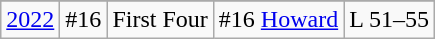<table class="wikitable" style="text-align:center">
<tr>
</tr>
<tr style="text-align:center;">
<td rowspan=1><a href='#'>2022</a></td>
<td>#16</td>
<td>First Four</td>
<td>#16 <a href='#'>Howard</a></td>
<td>L 51–55</td>
</tr>
</table>
